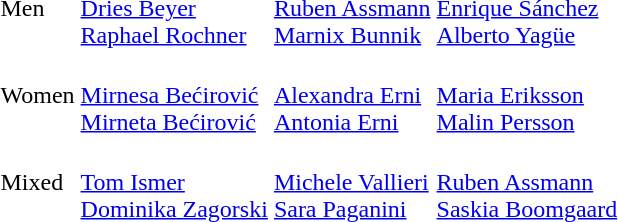<table>
<tr>
<td>Men<br></td>
<td><br><a href='#'>Dries Beyer</a><br><a href='#'>Raphael Rochner</a></td>
<td><br><a href='#'>Ruben Assmann</a><br><a href='#'>Marnix Bunnik</a></td>
<td><br><a href='#'>Enrique Sánchez</a><br><a href='#'>Alberto Yagüe</a></td>
</tr>
<tr>
<td>Women<br></td>
<td><br><a href='#'>Mirnesa Bećirović</a><br><a href='#'>Mirneta Bećirović</a></td>
<td><br><a href='#'>Alexandra Erni</a><br><a href='#'>Antonia Erni</a></td>
<td><br><a href='#'>Maria Eriksson</a><br><a href='#'>Malin Persson</a></td>
</tr>
<tr>
<td>Mixed<br></td>
<td><br><a href='#'>Tom Ismer</a><br><a href='#'>Dominika Zagorski</a></td>
<td><br><a href='#'>Michele Vallieri</a><br><a href='#'>Sara Paganini</a></td>
<td><br><a href='#'>Ruben Assmann</a><br><a href='#'>Saskia Boomgaard</a></td>
</tr>
</table>
